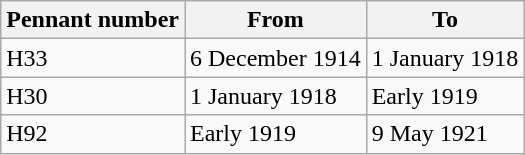<table class="wikitable" style="text-align:left">
<tr>
<th>Pennant number</th>
<th>From</th>
<th>To</th>
</tr>
<tr>
<td>H33</td>
<td>6 December 1914</td>
<td>1 January 1918</td>
</tr>
<tr>
<td>H30</td>
<td>1 January 1918</td>
<td>Early 1919</td>
</tr>
<tr>
<td>H92</td>
<td>Early 1919</td>
<td>9 May 1921</td>
</tr>
</table>
